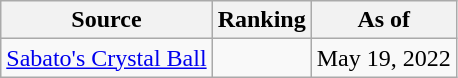<table class="wikitable" style="text-align:center">
<tr>
<th>Source</th>
<th>Ranking</th>
<th>As of</th>
</tr>
<tr>
<td align="left"><a href='#'>Sabato's Crystal Ball</a></td>
<td></td>
<td>May 19, 2022</td>
</tr>
</table>
